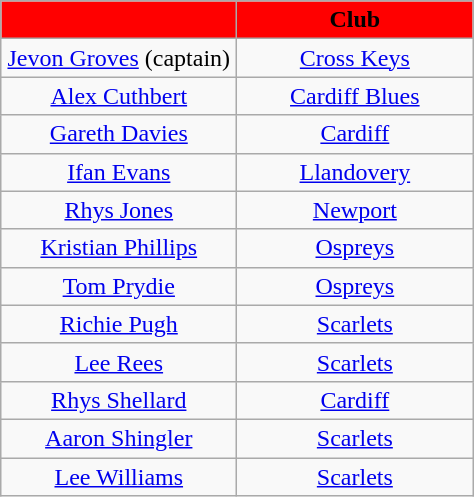<table class="wikitable" style="text-align:center">
<tr>
<td bgcolor="red" style="width:150px"></td>
<td bgcolor="red" style="width:150px"><strong><span>Club</span></strong></td>
</tr>
<tr>
<td><a href='#'>Jevon Groves</a> (captain)</td>
<td><a href='#'>Cross Keys</a></td>
</tr>
<tr>
<td><a href='#'>Alex Cuthbert</a></td>
<td><a href='#'>Cardiff Blues</a></td>
</tr>
<tr>
<td><a href='#'>Gareth Davies</a></td>
<td><a href='#'>Cardiff</a></td>
</tr>
<tr>
<td><a href='#'>Ifan Evans</a></td>
<td><a href='#'>Llandovery</a></td>
</tr>
<tr>
<td><a href='#'>Rhys Jones</a></td>
<td><a href='#'>Newport</a></td>
</tr>
<tr>
<td><a href='#'>Kristian Phillips</a></td>
<td><a href='#'>Ospreys</a></td>
</tr>
<tr>
<td><a href='#'>Tom Prydie</a></td>
<td><a href='#'>Ospreys</a></td>
</tr>
<tr>
<td><a href='#'>Richie Pugh</a></td>
<td><a href='#'>Scarlets</a></td>
</tr>
<tr>
<td><a href='#'>Lee Rees</a></td>
<td><a href='#'>Scarlets</a></td>
</tr>
<tr>
<td><a href='#'>Rhys Shellard</a></td>
<td><a href='#'>Cardiff</a></td>
</tr>
<tr>
<td><a href='#'>Aaron Shingler</a></td>
<td><a href='#'>Scarlets</a></td>
</tr>
<tr>
<td><a href='#'>Lee Williams</a></td>
<td><a href='#'>Scarlets</a></td>
</tr>
</table>
